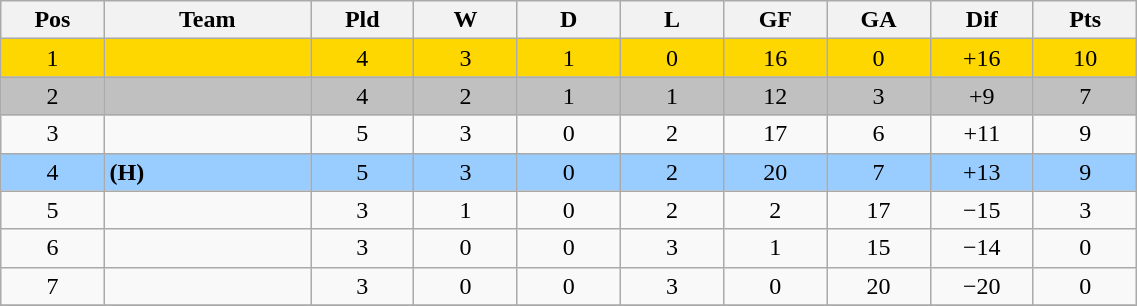<table class="wikitable sortable" width=60% style="text-align:center">
<tr>
<th width=5%>Pos</th>
<th width=10%>Team</th>
<th width=5%>Pld</th>
<th width=5%>W</th>
<th width=5%>D</th>
<th width=5%>L</th>
<th width=5%>GF</th>
<th width=5%>GA</th>
<th width=5%>Dif</th>
<th width=5%>Pts</th>
</tr>
<tr bgcolor=gold>
<td>1</td>
<td style="text-align:left;"></td>
<td>4</td>
<td>3</td>
<td>1</td>
<td>0</td>
<td>16</td>
<td>0</td>
<td>+16</td>
<td>10</td>
</tr>
<tr bgcolor="silver">
<td>2</td>
<td style="text-align:left;"></td>
<td>4</td>
<td>2</td>
<td>1</td>
<td>1</td>
<td>12</td>
<td>3</td>
<td>+9</td>
<td>7</td>
</tr>
<tr -bgcolor="#cc9966">
<td>3</td>
<td style="text-align:left;"></td>
<td>5</td>
<td>3</td>
<td>0</td>
<td>2</td>
<td>17</td>
<td>6</td>
<td>+11</td>
<td>9</td>
</tr>
<tr bgcolor=#9acdff>
<td>4</td>
<td style="text-align:left;"> <strong>(H)</strong></td>
<td>5</td>
<td>3</td>
<td>0</td>
<td>2</td>
<td>20</td>
<td>7</td>
<td>+13</td>
<td>9</td>
</tr>
<tr>
<td>5</td>
<td style="text-align:left;"></td>
<td>3</td>
<td>1</td>
<td>0</td>
<td>2</td>
<td>2</td>
<td>17</td>
<td>−15</td>
<td>3</td>
</tr>
<tr>
<td>6</td>
<td style="text-align:left;"></td>
<td>3</td>
<td>0</td>
<td>0</td>
<td>3</td>
<td>1</td>
<td>15</td>
<td>−14</td>
<td>0</td>
</tr>
<tr>
<td>7</td>
<td style="text-align:left;"></td>
<td>3</td>
<td>0</td>
<td>0</td>
<td>3</td>
<td>0</td>
<td>20</td>
<td>−20</td>
<td>0</td>
</tr>
<tr>
</tr>
</table>
